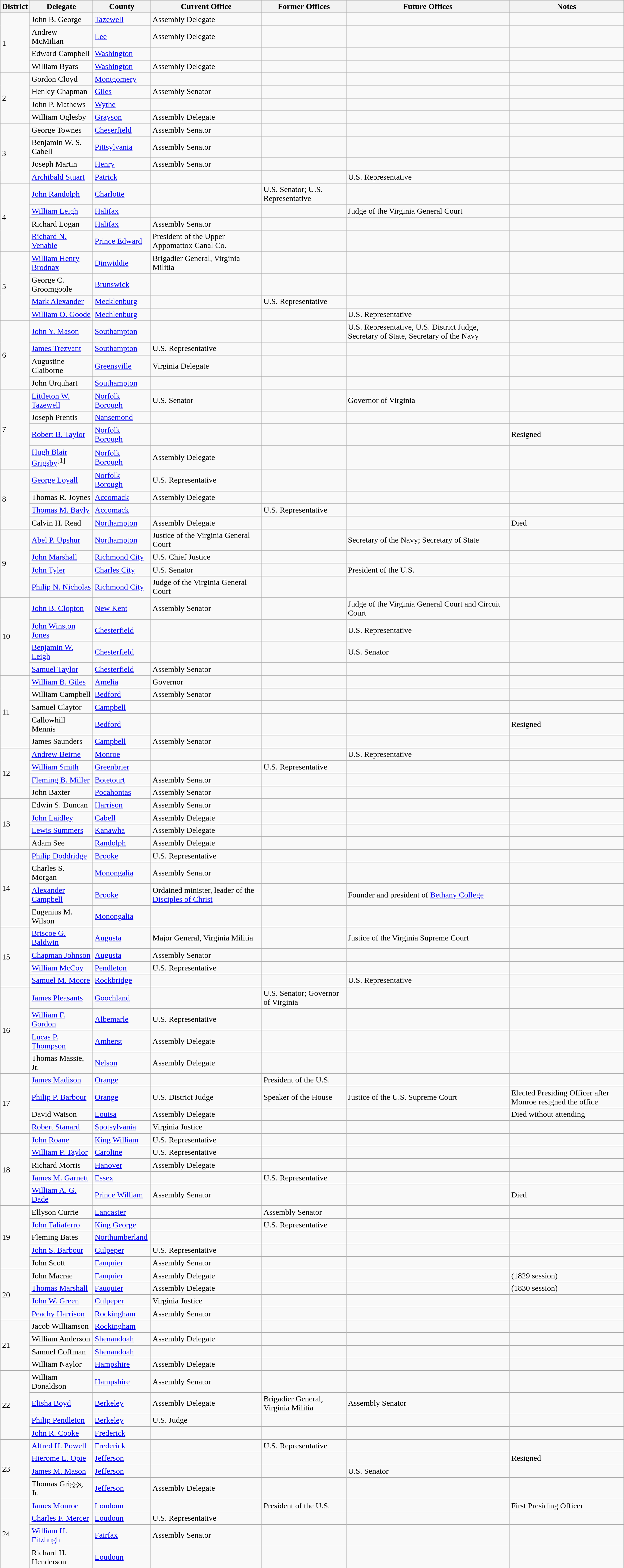<table class="wikitable sortable">
<tr>
<th>District</th>
<th>Delegate</th>
<th>County</th>
<th>Current Office</th>
<th>Former Offices</th>
<th>Future Offices</th>
<th>Notes</th>
</tr>
<tr>
<td rowspan="4">1</td>
<td>John B. George</td>
<td><a href='#'>Tazewell</a></td>
<td>Assembly Delegate</td>
<td></td>
<td></td>
<td></td>
</tr>
<tr>
<td>Andrew McMilian</td>
<td><a href='#'>Lee</a></td>
<td>Assembly Delegate</td>
<td></td>
<td></td>
<td></td>
</tr>
<tr>
<td>Edward Campbell</td>
<td><a href='#'>Washington</a></td>
<td></td>
<td></td>
<td></td>
<td></td>
</tr>
<tr>
<td>William Byars</td>
<td><a href='#'>Washington</a></td>
<td>Assembly Delegate</td>
<td></td>
<td></td>
<td></td>
</tr>
<tr>
<td rowspan="4">2</td>
<td>Gordon Cloyd</td>
<td><a href='#'>Montgomery</a></td>
<td></td>
<td></td>
<td></td>
<td></td>
</tr>
<tr>
<td>Henley Chapman</td>
<td><a href='#'>Giles</a></td>
<td>Assembly Senator</td>
<td></td>
<td></td>
<td></td>
</tr>
<tr>
<td>John P. Mathews</td>
<td><a href='#'>Wythe</a></td>
<td></td>
<td></td>
<td></td>
<td></td>
</tr>
<tr>
<td>William Oglesby</td>
<td><a href='#'>Grayson</a></td>
<td>Assembly Delegate</td>
<td></td>
<td></td>
<td></td>
</tr>
<tr>
<td rowspan="4">3</td>
<td>George Townes</td>
<td><a href='#'>Cheserfield</a></td>
<td>Assembly Senator</td>
<td></td>
<td></td>
<td></td>
</tr>
<tr>
<td>Benjamin W. S. Cabell</td>
<td><a href='#'>Pittsylvania</a></td>
<td>Assembly Senator</td>
<td></td>
<td></td>
<td></td>
</tr>
<tr>
<td>Joseph Martin</td>
<td><a href='#'>Henry</a></td>
<td>Assembly Senator</td>
<td></td>
<td></td>
<td></td>
</tr>
<tr>
<td><a href='#'>Archibald Stuart</a></td>
<td><a href='#'>Patrick</a></td>
<td></td>
<td></td>
<td>U.S. Representative</td>
<td></td>
</tr>
<tr>
<td rowspan="4">4</td>
<td><a href='#'>John Randolph</a></td>
<td><a href='#'>Charlotte</a></td>
<td></td>
<td>U.S. Senator; U.S. Representative</td>
<td></td>
<td></td>
</tr>
<tr>
<td><a href='#'>William Leigh</a></td>
<td><a href='#'>Halifax</a></td>
<td></td>
<td></td>
<td>Judge of the Virginia General Court</td>
<td></td>
</tr>
<tr>
<td>Richard Logan</td>
<td><a href='#'>Halifax</a></td>
<td>Assembly Senator</td>
<td></td>
<td></td>
<td></td>
</tr>
<tr>
<td><a href='#'>Richard N. Venable</a></td>
<td><a href='#'>Prince Edward</a></td>
<td>President of the Upper Appomattox Canal Co.</td>
<td></td>
<td></td>
<td></td>
</tr>
<tr>
<td rowspan="4">5</td>
<td><a href='#'>William Henry Brodnax</a></td>
<td><a href='#'>Dinwiddie</a></td>
<td>Brigadier General, Virginia Militia</td>
<td></td>
<td></td>
<td></td>
</tr>
<tr>
<td>George C. Groomgoole</td>
<td><a href='#'>Brunswick</a></td>
<td></td>
<td></td>
<td></td>
<td></td>
</tr>
<tr>
<td><a href='#'>Mark Alexander</a></td>
<td><a href='#'>Mecklenburg</a></td>
<td></td>
<td>U.S. Representative</td>
<td></td>
<td></td>
</tr>
<tr>
<td><a href='#'>William O. Goode</a></td>
<td><a href='#'>Mechlenburg</a></td>
<td></td>
<td></td>
<td>U.S. Representative</td>
<td></td>
</tr>
<tr>
<td rowspan="4">6</td>
<td><a href='#'>John Y. Mason</a></td>
<td><a href='#'>Southampton</a></td>
<td></td>
<td></td>
<td>U.S. Representative, U.S. District Judge, Secretary of State, Secretary of the Navy</td>
<td></td>
</tr>
<tr>
<td><a href='#'>James Trezvant</a></td>
<td><a href='#'>Southampton</a></td>
<td>U.S. Representative</td>
<td></td>
<td></td>
<td></td>
</tr>
<tr>
<td>Augustine Claiborne</td>
<td><a href='#'>Greensville</a></td>
<td>Virginia Delegate</td>
<td></td>
<td></td>
<td></td>
</tr>
<tr>
<td>John Urquhart</td>
<td><a href='#'>Southampton</a></td>
<td></td>
<td></td>
<td></td>
<td></td>
</tr>
<tr>
<td rowspan="4">7</td>
<td><a href='#'>Littleton W. Tazewell</a></td>
<td><a href='#'>Norfolk Borough</a></td>
<td>U.S. Senator</td>
<td></td>
<td>Governor of Virginia</td>
<td></td>
</tr>
<tr>
<td>Joseph Prentis</td>
<td><a href='#'>Nansemond</a></td>
<td></td>
<td></td>
<td></td>
<td></td>
</tr>
<tr>
<td><a href='#'>Robert B. Taylor</a></td>
<td><a href='#'>Norfolk Borough</a></td>
<td></td>
<td></td>
<td></td>
<td>Resigned</td>
</tr>
<tr>
<td><a href='#'>Hugh Blair Grigsby</a><sup>[1]</sup></td>
<td><a href='#'>Norfolk Borough</a></td>
<td>Assembly Delegate</td>
<td></td>
<td></td>
<td></td>
</tr>
<tr>
<td rowspan="4">8</td>
<td><a href='#'>George Loyall</a></td>
<td><a href='#'>Norfolk Borough</a></td>
<td>U.S. Representative</td>
<td></td>
<td></td>
<td></td>
</tr>
<tr>
<td>Thomas R. Joynes</td>
<td><a href='#'>Accomack</a></td>
<td>Assembly Delegate</td>
<td></td>
<td></td>
<td></td>
</tr>
<tr>
<td><a href='#'>Thomas M. Bayly</a></td>
<td><a href='#'>Accomack</a></td>
<td></td>
<td>U.S. Representative</td>
<td></td>
<td></td>
</tr>
<tr>
<td>Calvin H. Read</td>
<td><a href='#'>Northampton</a></td>
<td>Assembly Delegate</td>
<td></td>
<td></td>
<td>Died</td>
</tr>
<tr>
<td rowspan="4">9</td>
<td><a href='#'>Abel P. Upshur</a></td>
<td><a href='#'>Northampton</a></td>
<td>Justice of the Virginia General Court</td>
<td></td>
<td>Secretary of the Navy; Secretary of State</td>
<td></td>
</tr>
<tr>
<td><a href='#'>John Marshall</a></td>
<td><a href='#'>Richmond City</a></td>
<td>U.S. Chief Justice</td>
<td></td>
<td></td>
<td></td>
</tr>
<tr>
<td><a href='#'>John Tyler</a></td>
<td><a href='#'>Charles City</a></td>
<td>U.S. Senator</td>
<td></td>
<td>President of the U.S.</td>
<td></td>
</tr>
<tr>
<td><a href='#'>Philip N. Nicholas</a></td>
<td><a href='#'>Richmond City</a></td>
<td>Judge of the Virginia General Court</td>
<td></td>
<td></td>
<td></td>
</tr>
<tr>
<td rowspan="4">10</td>
<td><a href='#'>John B. Clopton</a></td>
<td><a href='#'>New Kent</a></td>
<td>Assembly Senator</td>
<td></td>
<td>Judge of the Virginia General Court and Circuit Court</td>
<td></td>
</tr>
<tr>
<td><a href='#'>John Winston Jones</a></td>
<td><a href='#'>Chesterfield</a></td>
<td></td>
<td></td>
<td>U.S. Representative</td>
<td></td>
</tr>
<tr>
<td><a href='#'>Benjamin W. Leigh</a></td>
<td><a href='#'>Chesterfield</a></td>
<td></td>
<td></td>
<td>U.S. Senator</td>
<td></td>
</tr>
<tr>
<td><a href='#'>Samuel Taylor</a></td>
<td><a href='#'>Chesterfield</a></td>
<td>Assembly Senator</td>
<td></td>
<td></td>
<td></td>
</tr>
<tr>
<td rowspan="5">11</td>
<td><a href='#'>William B. Giles</a></td>
<td><a href='#'>Amelia</a></td>
<td>Governor</td>
<td></td>
<td></td>
<td></td>
</tr>
<tr>
<td>William Campbell</td>
<td><a href='#'>Bedford</a></td>
<td>Assembly Senator</td>
<td></td>
<td></td>
<td></td>
</tr>
<tr>
<td>Samuel Claytor</td>
<td><a href='#'>Campbell</a></td>
<td></td>
<td></td>
<td></td>
<td></td>
</tr>
<tr>
<td>Callowhill Mennis</td>
<td><a href='#'>Bedford</a></td>
<td></td>
<td></td>
<td></td>
<td>Resigned</td>
</tr>
<tr>
<td>James Saunders</td>
<td><a href='#'>Campbell</a></td>
<td>Assembly Senator</td>
<td></td>
<td></td>
<td></td>
</tr>
<tr>
<td rowspan="4">12</td>
<td><a href='#'>Andrew Beirne</a></td>
<td><a href='#'>Monroe</a></td>
<td></td>
<td></td>
<td>U.S. Representative</td>
<td></td>
</tr>
<tr>
<td><a href='#'>William Smith</a></td>
<td><a href='#'>Greenbrier</a></td>
<td></td>
<td>U.S. Representative</td>
<td></td>
<td></td>
</tr>
<tr>
<td><a href='#'>Fleming B. Miller</a></td>
<td><a href='#'>Botetourt</a></td>
<td>Assembly Senator</td>
<td></td>
<td></td>
<td></td>
</tr>
<tr>
<td>John Baxter</td>
<td><a href='#'>Pocahontas</a></td>
<td>Assembly Senator</td>
<td></td>
<td></td>
<td></td>
</tr>
<tr>
<td rowspan="4">13</td>
<td>Edwin S. Duncan</td>
<td><a href='#'>Harrison</a></td>
<td>Assembly Senator</td>
<td></td>
<td></td>
<td></td>
</tr>
<tr>
<td><a href='#'>John Laidley</a></td>
<td><a href='#'>Cabell</a></td>
<td>Assembly Delegate</td>
<td></td>
<td></td>
<td></td>
</tr>
<tr>
<td><a href='#'>Lewis Summers</a></td>
<td><a href='#'>Kanawha</a></td>
<td>Assembly Delegate</td>
<td></td>
<td></td>
<td></td>
</tr>
<tr>
<td>Adam See</td>
<td><a href='#'>Randolph</a></td>
<td>Assembly Delegate</td>
<td></td>
<td></td>
<td></td>
</tr>
<tr>
<td rowspan="4">14</td>
<td><a href='#'>Philip Doddridge</a></td>
<td><a href='#'>Brooke</a></td>
<td>U.S. Representative</td>
<td></td>
<td></td>
<td></td>
</tr>
<tr>
<td>Charles S. Morgan</td>
<td><a href='#'>Monongalia</a></td>
<td>Assembly Senator</td>
<td></td>
<td></td>
<td></td>
</tr>
<tr>
<td><a href='#'>Alexander Campbell</a></td>
<td><a href='#'>Brooke</a></td>
<td>Ordained minister, leader of the <a href='#'>Disciples of Christ</a></td>
<td></td>
<td>Founder and president of <a href='#'>Bethany College</a></td>
<td></td>
</tr>
<tr>
<td>Eugenius M. Wilson</td>
<td><a href='#'>Monongalia</a></td>
<td></td>
<td></td>
<td></td>
<td></td>
</tr>
<tr>
<td rowspan="4">15</td>
<td><a href='#'>Briscoe G. Baldwin</a></td>
<td><a href='#'>Augusta</a></td>
<td>Major General, Virginia Militia</td>
<td></td>
<td>Justice of the Virginia Supreme Court</td>
<td></td>
</tr>
<tr>
<td><a href='#'>Chapman Johnson</a></td>
<td><a href='#'>Augusta</a></td>
<td>Assembly Senator</td>
<td></td>
<td></td>
<td></td>
</tr>
<tr>
<td><a href='#'>William McCoy</a></td>
<td><a href='#'>Pendleton</a></td>
<td>U.S. Representative</td>
<td></td>
<td></td>
<td></td>
</tr>
<tr>
<td><a href='#'>Samuel M. Moore</a></td>
<td><a href='#'>Rockbridge</a></td>
<td></td>
<td></td>
<td>U.S. Representative</td>
<td></td>
</tr>
<tr>
<td rowspan="4">16</td>
<td><a href='#'>James Pleasants</a></td>
<td><a href='#'>Goochland</a></td>
<td></td>
<td>U.S. Senator; Governor of Virginia</td>
<td></td>
<td></td>
</tr>
<tr>
<td><a href='#'>William F. Gordon</a></td>
<td><a href='#'>Albemarle</a></td>
<td>U.S. Representative</td>
<td></td>
<td></td>
<td></td>
</tr>
<tr>
<td><a href='#'>Lucas P. Thompson</a></td>
<td><a href='#'>Amherst</a></td>
<td>Assembly Delegate</td>
<td></td>
<td></td>
<td></td>
</tr>
<tr>
<td>Thomas Massie, Jr.</td>
<td><a href='#'>Nelson</a></td>
<td>Assembly Delegate</td>
<td></td>
<td></td>
<td></td>
</tr>
<tr>
<td rowspan="4">17</td>
<td><a href='#'>James Madison</a></td>
<td><a href='#'>Orange</a></td>
<td></td>
<td>President of the U.S.</td>
<td></td>
<td></td>
</tr>
<tr>
<td><a href='#'>Philip P. Barbour</a></td>
<td><a href='#'>Orange</a></td>
<td>U.S. District Judge</td>
<td>Speaker of the House</td>
<td>Justice of the U.S. Supreme Court</td>
<td>Elected Presiding Officer after Monroe resigned the office</td>
</tr>
<tr>
<td>David Watson</td>
<td><a href='#'>Louisa</a></td>
<td>Assembly Delegate</td>
<td></td>
<td></td>
<td>Died without attending</td>
</tr>
<tr>
<td><a href='#'>Robert Stanard</a></td>
<td><a href='#'>Spotsylvania</a></td>
<td>Virginia Justice</td>
<td></td>
<td></td>
<td></td>
</tr>
<tr>
<td rowspan="5">18</td>
<td><a href='#'>John Roane</a></td>
<td><a href='#'>King William</a></td>
<td>U.S. Representative</td>
<td></td>
<td></td>
<td></td>
</tr>
<tr>
<td><a href='#'>William P. Taylor</a></td>
<td><a href='#'>Caroline</a></td>
<td>U.S. Representative</td>
<td></td>
<td></td>
<td></td>
</tr>
<tr>
<td>Richard Morris</td>
<td><a href='#'>Hanover</a></td>
<td>Assembly Delegate</td>
<td></td>
<td></td>
<td></td>
</tr>
<tr>
<td><a href='#'>James M. Garnett</a></td>
<td><a href='#'>Essex</a></td>
<td></td>
<td>U.S. Representative</td>
<td></td>
<td></td>
</tr>
<tr>
<td><a href='#'>William A. G. Dade</a></td>
<td><a href='#'>Prince William</a></td>
<td>Assembly Senator</td>
<td></td>
<td></td>
<td>Died</td>
</tr>
<tr>
<td rowspan="5">19</td>
<td>Ellyson Currie</td>
<td><a href='#'>Lancaster</a></td>
<td></td>
<td>Assembly Senator</td>
<td></td>
<td></td>
</tr>
<tr>
<td><a href='#'>John Taliaferro</a></td>
<td><a href='#'>King George</a></td>
<td></td>
<td>U.S. Representative</td>
<td></td>
<td></td>
</tr>
<tr>
<td>Fleming Bates</td>
<td><a href='#'>Northumberland</a></td>
<td></td>
<td></td>
<td></td>
<td></td>
</tr>
<tr>
<td><a href='#'>John S. Barbour</a></td>
<td><a href='#'>Culpeper</a></td>
<td>U.S. Representative</td>
<td></td>
<td></td>
<td></td>
</tr>
<tr>
<td>John Scott</td>
<td><a href='#'>Fauquier</a></td>
<td>Assembly Senator</td>
<td></td>
<td></td>
<td></td>
</tr>
<tr>
<td rowspan="4">20</td>
<td>John Macrae</td>
<td><a href='#'>Fauquier</a></td>
<td>Assembly Delegate</td>
<td></td>
<td></td>
<td>(1829 session)</td>
</tr>
<tr>
<td><a href='#'>Thomas Marshall</a></td>
<td><a href='#'>Fauquier</a></td>
<td>Assembly Delegate</td>
<td></td>
<td></td>
<td>(1830 session)</td>
</tr>
<tr>
<td><a href='#'>John W. Green</a></td>
<td><a href='#'>Culpeper</a></td>
<td>Virginia Justice</td>
<td></td>
<td></td>
<td></td>
</tr>
<tr>
<td><a href='#'>Peachy Harrison</a></td>
<td><a href='#'>Rockingham</a></td>
<td>Assembly Senator</td>
<td></td>
<td></td>
<td></td>
</tr>
<tr>
<td rowspan="4">21</td>
<td>Jacob Williamson</td>
<td><a href='#'>Rockingham</a></td>
<td></td>
<td></td>
<td></td>
<td></td>
</tr>
<tr>
<td>William Anderson</td>
<td><a href='#'>Shenandoah</a></td>
<td>Assembly Delegate</td>
<td></td>
<td></td>
<td></td>
</tr>
<tr>
<td>Samuel Coffman</td>
<td><a href='#'>Shenandoah</a></td>
<td></td>
<td></td>
<td></td>
<td></td>
</tr>
<tr>
<td>William Naylor</td>
<td><a href='#'>Hampshire</a></td>
<td>Assembly Delegate</td>
<td></td>
<td></td>
<td></td>
</tr>
<tr>
<td rowspan="4">22</td>
<td>William Donaldson</td>
<td><a href='#'>Hampshire</a></td>
<td>Assembly Senator</td>
<td></td>
<td></td>
<td></td>
</tr>
<tr>
<td><a href='#'>Elisha Boyd</a></td>
<td><a href='#'>Berkeley</a></td>
<td>Assembly Delegate</td>
<td>Brigadier General, Virginia Militia</td>
<td>Assembly Senator</td>
<td></td>
</tr>
<tr>
<td><a href='#'>Philip Pendleton</a></td>
<td><a href='#'>Berkeley</a></td>
<td>U.S. Judge</td>
<td></td>
<td></td>
<td></td>
</tr>
<tr>
<td><a href='#'>John R. Cooke</a></td>
<td><a href='#'>Frederick</a></td>
<td></td>
<td></td>
<td></td>
<td></td>
</tr>
<tr>
<td rowspan="4">23</td>
<td><a href='#'>Alfred H. Powell</a></td>
<td><a href='#'>Frederick</a></td>
<td></td>
<td>U.S. Representative</td>
<td></td>
<td></td>
</tr>
<tr>
<td><a href='#'>Hierome L. Opie</a></td>
<td><a href='#'>Jefferson</a></td>
<td></td>
<td></td>
<td></td>
<td>Resigned</td>
</tr>
<tr>
<td><a href='#'>James M. Mason</a></td>
<td><a href='#'>Jefferson</a></td>
<td></td>
<td></td>
<td>U.S. Senator</td>
<td></td>
</tr>
<tr>
<td>Thomas Griggs, Jr.</td>
<td><a href='#'>Jefferson</a></td>
<td>Assembly Delegate</td>
<td></td>
<td></td>
<td></td>
</tr>
<tr>
<td rowspan="4">24</td>
<td><a href='#'>James Monroe</a></td>
<td><a href='#'>Loudoun</a></td>
<td></td>
<td>President of the U.S.</td>
<td></td>
<td>First Presiding Officer</td>
</tr>
<tr>
<td><a href='#'>Charles F. Mercer</a></td>
<td><a href='#'>Loudoun</a></td>
<td>U.S. Representative</td>
<td></td>
<td></td>
<td></td>
</tr>
<tr>
<td><a href='#'>William H. Fitzhugh</a></td>
<td><a href='#'>Fairfax</a></td>
<td>Assembly Senator</td>
<td></td>
<td></td>
<td></td>
</tr>
<tr>
<td>Richard H. Henderson</td>
<td><a href='#'>Loudoun</a></td>
<td></td>
<td></td>
<td></td>
<td></td>
</tr>
</table>
